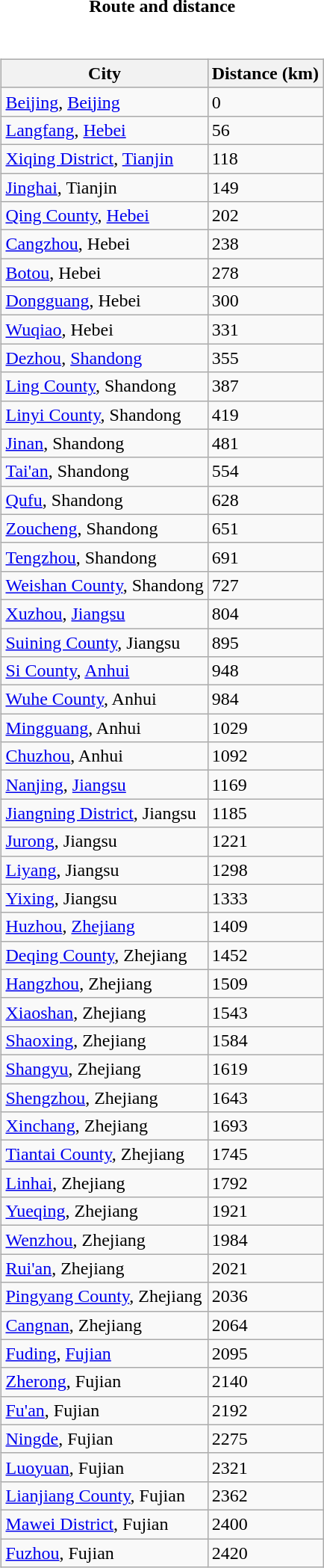<table style="font-size:100%;">
<tr>
<td width="33%" align="center"><strong>Route and distance</strong></td>
</tr>
<tr valign="top">
<td><br><table class="wikitable sortable" style="margin-left:auto;margin-right:auto">
<tr bgcolor="#ececec">
<th>City</th>
<th>Distance (km)</th>
</tr>
<tr>
<td><a href='#'>Beijing</a>, <a href='#'>Beijing</a></td>
<td>0</td>
</tr>
<tr>
<td><a href='#'>Langfang</a>, <a href='#'>Hebei</a></td>
<td>56</td>
</tr>
<tr>
<td><a href='#'>Xiqing District</a>, <a href='#'>Tianjin</a></td>
<td>118</td>
</tr>
<tr>
<td><a href='#'>Jinghai</a>, Tianjin</td>
<td>149</td>
</tr>
<tr>
<td><a href='#'>Qing County</a>, <a href='#'>Hebei</a></td>
<td>202</td>
</tr>
<tr>
<td><a href='#'>Cangzhou</a>, Hebei</td>
<td>238</td>
</tr>
<tr>
<td><a href='#'>Botou</a>, Hebei</td>
<td>278</td>
</tr>
<tr>
<td><a href='#'>Dongguang</a>, Hebei</td>
<td>300</td>
</tr>
<tr>
<td><a href='#'>Wuqiao</a>, Hebei</td>
<td>331</td>
</tr>
<tr>
<td><a href='#'>Dezhou</a>, <a href='#'>Shandong</a></td>
<td>355</td>
</tr>
<tr>
<td><a href='#'>Ling County</a>, Shandong</td>
<td>387</td>
</tr>
<tr>
<td><a href='#'>Linyi County</a>, Shandong</td>
<td>419</td>
</tr>
<tr>
<td><a href='#'>Jinan</a>, Shandong</td>
<td>481</td>
</tr>
<tr>
<td><a href='#'>Tai'an</a>, Shandong</td>
<td>554</td>
</tr>
<tr>
<td><a href='#'>Qufu</a>, Shandong</td>
<td>628</td>
</tr>
<tr>
<td><a href='#'>Zoucheng</a>, Shandong</td>
<td>651</td>
</tr>
<tr>
<td><a href='#'>Tengzhou</a>, Shandong</td>
<td>691</td>
</tr>
<tr>
<td><a href='#'>Weishan County</a>, Shandong</td>
<td>727</td>
</tr>
<tr>
<td><a href='#'>Xuzhou</a>, <a href='#'>Jiangsu</a></td>
<td>804</td>
</tr>
<tr>
<td><a href='#'>Suining County</a>, Jiangsu</td>
<td>895</td>
</tr>
<tr>
<td><a href='#'>Si County</a>, <a href='#'>Anhui</a></td>
<td>948</td>
</tr>
<tr>
<td><a href='#'>Wuhe County</a>, Anhui</td>
<td>984</td>
</tr>
<tr>
<td><a href='#'>Mingguang</a>, Anhui</td>
<td>1029</td>
</tr>
<tr>
<td><a href='#'>Chuzhou</a>, Anhui</td>
<td>1092</td>
</tr>
<tr>
<td><a href='#'>Nanjing</a>, <a href='#'>Jiangsu</a></td>
<td>1169</td>
</tr>
<tr>
<td><a href='#'>Jiangning District</a>, Jiangsu</td>
<td>1185</td>
</tr>
<tr>
<td><a href='#'>Jurong</a>, Jiangsu</td>
<td>1221</td>
</tr>
<tr>
<td><a href='#'>Liyang</a>, Jiangsu</td>
<td>1298</td>
</tr>
<tr>
<td><a href='#'>Yixing</a>, Jiangsu</td>
<td>1333</td>
</tr>
<tr>
<td><a href='#'>Huzhou</a>, <a href='#'>Zhejiang</a></td>
<td>1409</td>
</tr>
<tr>
<td><a href='#'>Deqing County</a>, Zhejiang</td>
<td>1452</td>
</tr>
<tr>
<td><a href='#'>Hangzhou</a>, Zhejiang</td>
<td>1509</td>
</tr>
<tr>
<td><a href='#'>Xiaoshan</a>, Zhejiang</td>
<td>1543</td>
</tr>
<tr>
<td><a href='#'>Shaoxing</a>, Zhejiang</td>
<td>1584</td>
</tr>
<tr>
<td><a href='#'>Shangyu</a>, Zhejiang</td>
<td>1619</td>
</tr>
<tr>
<td><a href='#'>Shengzhou</a>, Zhejiang</td>
<td>1643</td>
</tr>
<tr>
<td><a href='#'>Xinchang</a>, Zhejiang</td>
<td>1693</td>
</tr>
<tr>
<td><a href='#'>Tiantai County</a>, Zhejiang</td>
<td>1745</td>
</tr>
<tr>
<td><a href='#'>Linhai</a>, Zhejiang</td>
<td>1792</td>
</tr>
<tr>
<td><a href='#'>Yueqing</a>, Zhejiang</td>
<td>1921</td>
</tr>
<tr>
<td><a href='#'>Wenzhou</a>, Zhejiang</td>
<td>1984</td>
</tr>
<tr>
<td><a href='#'>Rui'an</a>, Zhejiang</td>
<td>2021</td>
</tr>
<tr>
<td><a href='#'>Pingyang County</a>, Zhejiang</td>
<td>2036</td>
</tr>
<tr>
<td><a href='#'>Cangnan</a>, Zhejiang</td>
<td>2064</td>
</tr>
<tr>
<td><a href='#'>Fuding</a>, <a href='#'>Fujian</a></td>
<td>2095</td>
</tr>
<tr>
<td><a href='#'>Zherong</a>, Fujian</td>
<td>2140</td>
</tr>
<tr>
<td><a href='#'>Fu'an</a>, Fujian</td>
<td>2192</td>
</tr>
<tr>
<td><a href='#'>Ningde</a>, Fujian</td>
<td>2275</td>
</tr>
<tr>
<td><a href='#'>Luoyuan</a>, Fujian</td>
<td>2321</td>
</tr>
<tr>
<td><a href='#'>Lianjiang County</a>, Fujian</td>
<td>2362</td>
</tr>
<tr>
<td><a href='#'>Mawei District</a>, Fujian</td>
<td>2400</td>
</tr>
<tr>
<td><a href='#'>Fuzhou</a>, Fujian</td>
<td>2420</td>
</tr>
</table>
</td>
</tr>
</table>
